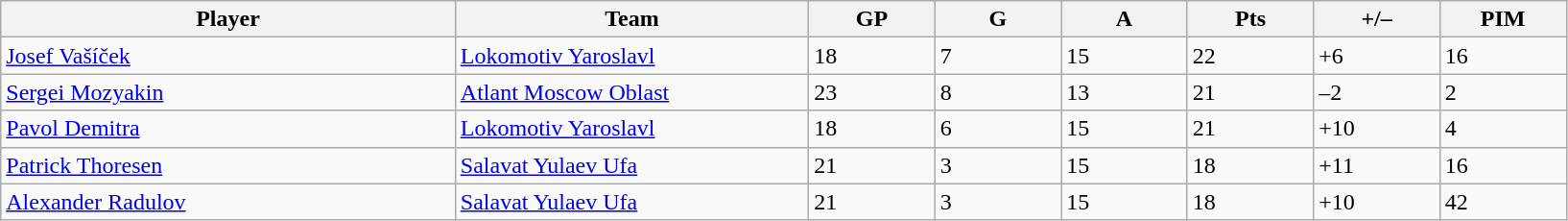<table class="wikitable sortable">
<tr>
<th bgcolor="#DDDDFF" width="18%">Player</th>
<th bgcolor="#DDDDFF" width="14%">Team</th>
<th bgcolor="#DDDDFF" width="5%">GP</th>
<th bgcolor="#DDDDFF" width="5%">G</th>
<th bgcolor="#DDDDFF" width="5%">A</th>
<th bgcolor="#DDDDFF" width="5%">Pts</th>
<th bgcolor="#DDDDFF" width="5%">+/–</th>
<th bgcolor="#DDDDFF" width="5%">PIM</th>
</tr>
<tr>
<td> <a href='#'>Josef Vašíček</a></td>
<td align=left><a href='#'>Lokomotiv Yaroslavl</a></td>
<td>18</td>
<td>7</td>
<td>15</td>
<td>22</td>
<td>+6</td>
<td>16</td>
</tr>
<tr>
<td> <a href='#'>Sergei Mozyakin</a></td>
<td align=left><a href='#'>Atlant Moscow Oblast</a></td>
<td>23</td>
<td>8</td>
<td>13</td>
<td>21</td>
<td>–2</td>
<td>2</td>
</tr>
<tr>
<td> <a href='#'>Pavol Demitra</a></td>
<td align=left><a href='#'>Lokomotiv Yaroslavl</a></td>
<td>18</td>
<td>6</td>
<td>15</td>
<td>21</td>
<td>+10</td>
<td>4</td>
</tr>
<tr>
<td> <a href='#'>Patrick Thoresen</a></td>
<td align=left><a href='#'>Salavat Yulaev Ufa</a></td>
<td>21</td>
<td>3</td>
<td>15</td>
<td>18</td>
<td>+11</td>
<td>16</td>
</tr>
<tr>
<td> <a href='#'>Alexander Radulov</a></td>
<td align=left><a href='#'>Salavat Yulaev Ufa</a></td>
<td>21</td>
<td>3</td>
<td>15</td>
<td>18</td>
<td>+10</td>
<td>42</td>
</tr>
</table>
